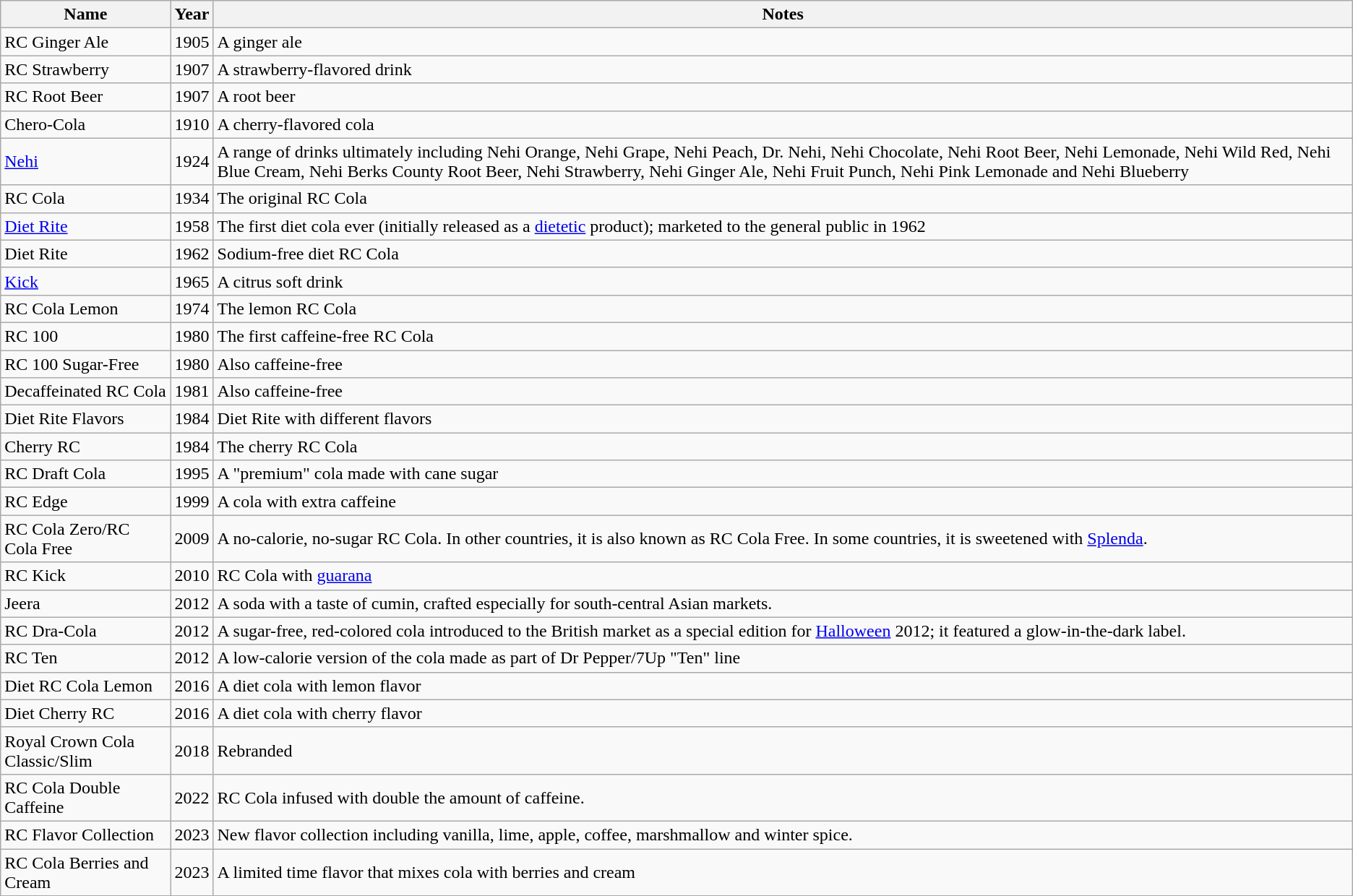<table class="wikitable">
<tr>
<th>Name</th>
<th>Year</th>
<th>Notes</th>
</tr>
<tr>
<td>RC Ginger Ale</td>
<td>1905</td>
<td>A ginger ale</td>
</tr>
<tr>
<td>RC Strawberry</td>
<td>1907</td>
<td>A strawberry-flavored drink</td>
</tr>
<tr>
<td>RC Root Beer</td>
<td>1907</td>
<td>A root beer</td>
</tr>
<tr>
<td>Chero-Cola</td>
<td>1910</td>
<td>A cherry-flavored cola</td>
</tr>
<tr>
<td><a href='#'>Nehi</a></td>
<td>1924</td>
<td>A range of drinks ultimately including Nehi Orange, Nehi Grape, Nehi Peach, Dr. Nehi, Nehi Chocolate, Nehi Root Beer, Nehi Lemonade, Nehi Wild Red, Nehi Blue Cream, Nehi Berks County Root Beer, Nehi Strawberry, Nehi Ginger Ale, Nehi Fruit Punch, Nehi Pink Lemonade and Nehi Blueberry</td>
</tr>
<tr>
<td>RC Cola</td>
<td>1934</td>
<td>The original RC Cola</td>
</tr>
<tr>
<td><a href='#'>Diet Rite</a></td>
<td>1958</td>
<td>The first diet cola ever (initially released as a <a href='#'>dietetic</a> product); marketed to the general public in 1962</td>
</tr>
<tr>
<td>Diet Rite</td>
<td>1962</td>
<td>Sodium-free diet RC Cola</td>
</tr>
<tr>
<td><a href='#'>Kick</a></td>
<td>1965</td>
<td>A citrus soft drink</td>
</tr>
<tr>
<td>RC Cola Lemon</td>
<td>1974</td>
<td>The lemon RC Cola</td>
</tr>
<tr>
<td>RC 100</td>
<td>1980</td>
<td>The first caffeine-free RC Cola</td>
</tr>
<tr>
<td>RC 100 Sugar-Free</td>
<td>1980</td>
<td>Also caffeine-free</td>
</tr>
<tr>
<td>Decaffeinated RC Cola</td>
<td>1981</td>
<td>Also caffeine-free</td>
</tr>
<tr>
<td>Diet Rite Flavors</td>
<td>1984</td>
<td>Diet Rite with different flavors</td>
</tr>
<tr>
<td>Cherry RC</td>
<td>1984</td>
<td>The cherry RC Cola</td>
</tr>
<tr>
<td>RC Draft Cola</td>
<td>1995</td>
<td>A "premium" cola made with cane sugar</td>
</tr>
<tr>
<td>RC Edge</td>
<td>1999</td>
<td>A cola with extra caffeine</td>
</tr>
<tr>
<td>RC Cola Zero/RC Cola Free</td>
<td>2009</td>
<td>A no-calorie, no-sugar RC Cola. In other countries, it is also known as RC Cola Free. In some countries, it is sweetened with <a href='#'>Splenda</a>.</td>
</tr>
<tr>
<td>RC Kick</td>
<td>2010</td>
<td>RC Cola with <a href='#'>guarana</a></td>
</tr>
<tr>
<td>Jeera</td>
<td>2012</td>
<td>A soda with a taste of cumin, crafted especially for south-central Asian markets.</td>
</tr>
<tr>
<td>RC Dra-Cola</td>
<td>2012</td>
<td>A sugar-free, red-colored cola introduced to the British market as a special edition for <a href='#'>Halloween</a> 2012; it featured a glow-in-the-dark label.</td>
</tr>
<tr>
<td>RC Ten</td>
<td>2012</td>
<td>A low-calorie version of the cola made as part of Dr Pepper/7Up "Ten" line</td>
</tr>
<tr>
<td>Diet RC Cola Lemon</td>
<td>2016</td>
<td>A diet cola with lemon flavor</td>
</tr>
<tr>
<td>Diet Cherry RC</td>
<td>2016</td>
<td>A diet cola with cherry flavor</td>
</tr>
<tr>
<td>Royal Crown Cola Classic/Slim</td>
<td>2018</td>
<td>Rebranded</td>
</tr>
<tr>
<td>RC Cola Double Caffeine</td>
<td>2022</td>
<td>RC Cola infused with double the amount of caffeine.</td>
</tr>
<tr>
<td>RC Flavor Collection</td>
<td>2023</td>
<td>New flavor collection including vanilla, lime, apple, coffee, marshmallow and winter spice.</td>
</tr>
<tr>
<td>RC Cola Berries and Cream</td>
<td>2023</td>
<td>A limited time flavor that mixes cola with berries and cream</td>
</tr>
</table>
